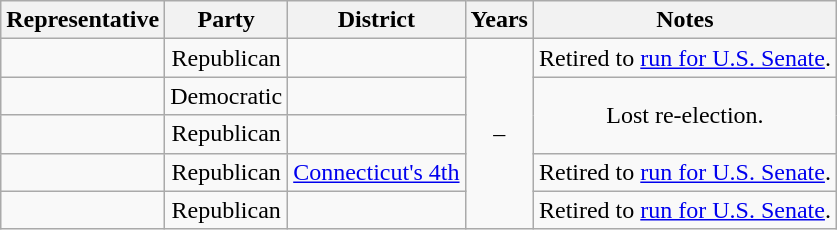<table class="wikitable sortable" style="text-align:center">
<tr valign=bottom>
<th>Representative</th>
<th>Party</th>
<th>District</th>
<th>Years</th>
<th>Notes</th>
</tr>
<tr>
<td align=left></td>
<td>Republican</td>
<td></td>
<td rowspan="5" nowrap=""> –<br></td>
<td>Retired to <a href='#'>run for U.S. Senate</a>.</td>
</tr>
<tr>
<td align=left></td>
<td>Democratic</td>
<td></td>
<td rowspan="2">Lost re-election.</td>
</tr>
<tr>
<td align=left></td>
<td>Republican</td>
<td></td>
</tr>
<tr>
<td align=left></td>
<td>Republican</td>
<td><a href='#'>Connecticut's 4th</a></td>
<td>Retired to <a href='#'>run for U.S. Senate</a>.</td>
</tr>
<tr>
<td align=left></td>
<td>Republican</td>
<td></td>
<td>Retired to <a href='#'>run for U.S. Senate</a>.</td>
</tr>
</table>
